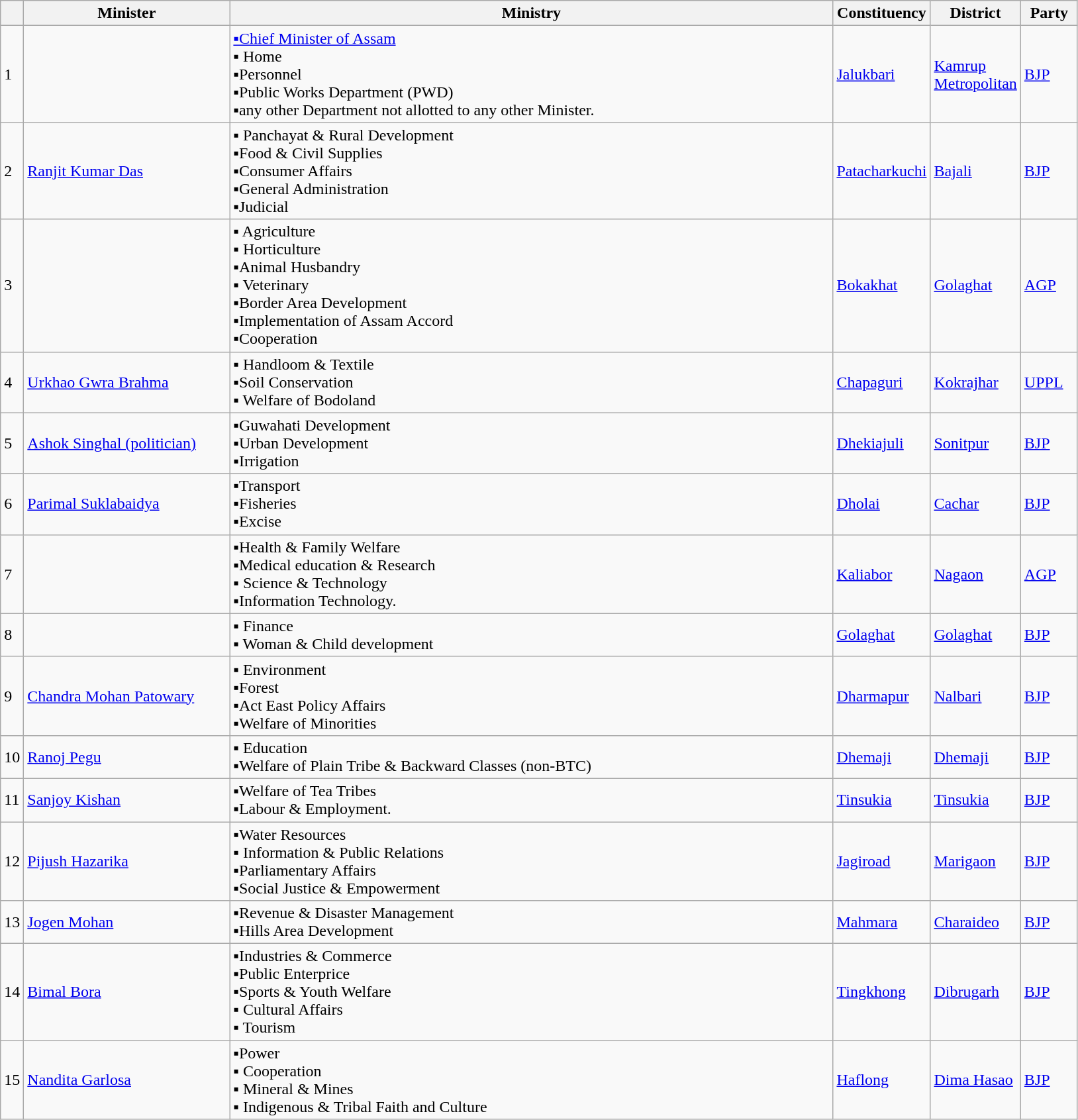<table class="wikitable sortable">
<tr>
<th scope="col" style="width: 10px;"></th>
<th scope="col" style="width: 200px;">Minister</th>
<th scope="col" style="width: 600px;">Ministry</th>
<th scope="col" style="width: 50px;">Constituency</th>
<th scope="col" style="width: 50px;">District</th>
<th scope="col" style="width: 50px;">Party</th>
</tr>
<tr>
<td>1</td>
<td></td>
<td><a href='#'>▪️Chief Minister of Assam</a><br>▪️ Home <br> ▪️Personnel <br> ▪️Public Works Department (PWD) <br> ▪️any other Department not allotted to any other Minister.</td>
<td><a href='#'>Jalukbari</a></td>
<td><a href='#'>Kamrup Metropolitan</a></td>
<td><a href='#'>BJP</a></td>
</tr>
<tr>
<td>2</td>
<td><a href='#'>Ranjit Kumar Das</a></td>
<td>▪️ Panchayat & Rural Development <br>▪️Food & Civil Supplies<br> ▪️Consumer Affairs <br>▪️General Administration<br>▪️Judicial</td>
<td><a href='#'>Patacharkuchi</a></td>
<td><a href='#'>Bajali</a></td>
<td><a href='#'>BJP</a></td>
</tr>
<tr>
<td>3</td>
<td></td>
<td>▪️ Agriculture<br>▪️ Horticulture <br>▪️Animal Husbandry <br>▪️ Veterinary <br>▪️Border Area Development <br>▪️Implementation of Assam Accord <br>▪️Cooperation</td>
<td><a href='#'>Bokakhat</a></td>
<td><a href='#'>Golaghat</a></td>
<td><a href='#'>AGP</a></td>
</tr>
<tr>
<td>4</td>
<td><a href='#'>Urkhao Gwra Brahma</a></td>
<td>▪️ Handloom & Textile <br>▪️Soil Conservation<br>▪️ Welfare of Bodoland</td>
<td><a href='#'>Chapaguri</a></td>
<td><a href='#'>Kokrajhar</a></td>
<td><a href='#'>UPPL</a></td>
</tr>
<tr>
<td>5</td>
<td><a href='#'>Ashok Singhal (politician)</a></td>
<td>▪️Guwahati Development<br>▪️Urban Development <br>▪️Irrigation</td>
<td><a href='#'>Dhekiajuli</a></td>
<td><a href='#'>Sonitpur</a></td>
<td><a href='#'>BJP</a></td>
</tr>
<tr>
<td>6</td>
<td><a href='#'>Parimal Suklabaidya</a></td>
<td>▪️Transport<br>▪️Fisheries <br>▪️Excise</td>
<td><a href='#'>Dholai</a></td>
<td><a href='#'>Cachar</a></td>
<td><a href='#'>BJP</a></td>
</tr>
<tr>
<td>7</td>
<td></td>
<td>▪️Health & Family Welfare <br>▪️Medical education & Research<br>▪️ Science & Technology<br>▪️Information Technology.</td>
<td><a href='#'>Kaliabor</a></td>
<td><a href='#'>Nagaon</a></td>
<td><a href='#'>AGP</a></td>
</tr>
<tr>
<td>8</td>
<td></td>
<td>▪️ Finance<br>▪️ Woman & Child development</td>
<td><a href='#'>Golaghat</a></td>
<td><a href='#'>Golaghat</a></td>
<td><a href='#'>BJP</a></td>
</tr>
<tr>
<td>9</td>
<td><a href='#'>Chandra Mohan Patowary</a></td>
<td>▪️ Environment <br>▪️Forest<br>▪️Act East Policy Affairs<br>▪️Welfare of Minorities</td>
<td><a href='#'>Dharmapur</a></td>
<td><a href='#'>Nalbari</a></td>
<td><a href='#'>BJP</a></td>
</tr>
<tr>
<td>10</td>
<td><a href='#'>Ranoj Pegu</a></td>
<td>▪️ Education<br>▪️Welfare of Plain Tribe & Backward Classes (non-BTC)</td>
<td><a href='#'>Dhemaji</a></td>
<td><a href='#'>Dhemaji</a></td>
<td><a href='#'>BJP</a></td>
</tr>
<tr>
<td>11</td>
<td><a href='#'>Sanjoy Kishan</a></td>
<td>▪️Welfare of Tea Tribes<br>▪️Labour & Employment.</td>
<td><a href='#'>Tinsukia</a></td>
<td><a href='#'>Tinsukia</a></td>
<td><a href='#'>BJP</a></td>
</tr>
<tr>
<td>12</td>
<td><a href='#'>Pijush Hazarika</a></td>
<td>▪️Water Resources<br>▪️ Information & Public Relations <br>▪️Parliamentary Affairs<br>▪️Social Justice & Empowerment</td>
<td><a href='#'>Jagiroad</a></td>
<td><a href='#'>Marigaon</a></td>
<td><a href='#'>BJP</a></td>
</tr>
<tr>
<td>13</td>
<td><a href='#'>Jogen Mohan</a></td>
<td>▪️Revenue & Disaster Management<br>▪️Hills Area Development</td>
<td><a href='#'>Mahmara</a></td>
<td><a href='#'>Charaideo</a></td>
<td><a href='#'>BJP</a></td>
</tr>
<tr>
<td>14</td>
<td><a href='#'>Bimal Bora</a></td>
<td>▪️Industries & Commerce<br>▪️Public Enterprice<br>▪️Sports & Youth Welfare<br>▪️ Cultural Affairs<br>▪️ Tourism</td>
<td><a href='#'>Tingkhong</a></td>
<td><a href='#'>Dibrugarh</a></td>
<td><a href='#'>BJP</a></td>
</tr>
<tr>
<td>15</td>
<td><a href='#'>Nandita Garlosa</a></td>
<td>▪️Power<br>▪️ Cooperation<br>▪️ Mineral & Mines<br>▪️ Indigenous & Tribal Faith and Culture</td>
<td><a href='#'>Haflong</a></td>
<td><a href='#'>Dima Hasao</a></td>
<td><a href='#'>BJP</a></td>
</tr>
</table>
